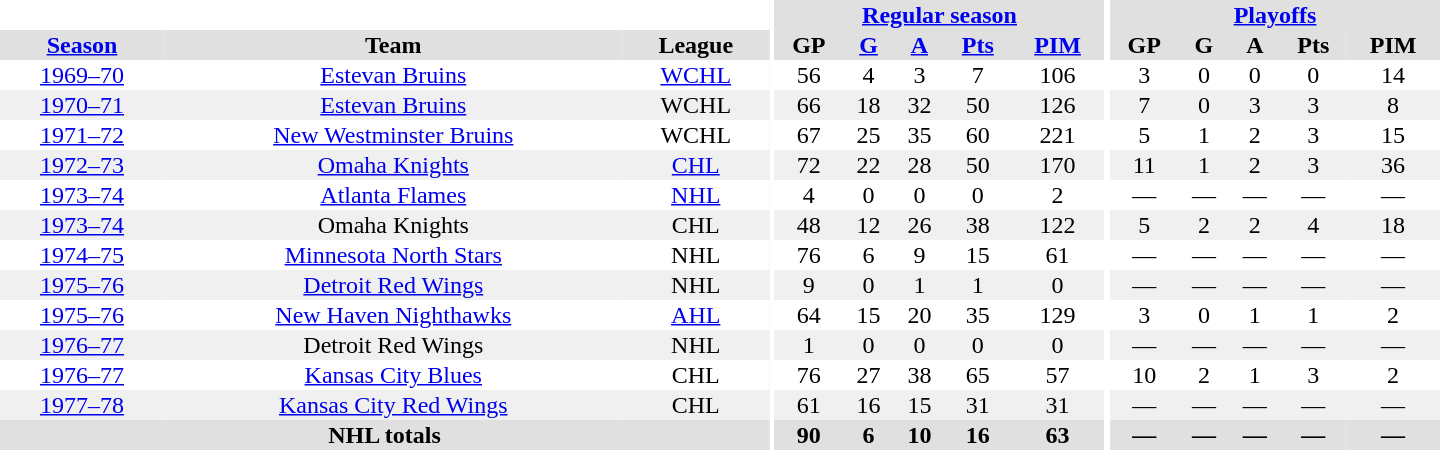<table border="0" cellpadding="1" cellspacing="0" style="text-align:center; width:60em">
<tr bgcolor="#e0e0e0">
<th colspan="3" bgcolor="#ffffff"></th>
<th rowspan="100" bgcolor="#ffffff"></th>
<th colspan="5"><a href='#'>Regular season</a></th>
<th rowspan="100" bgcolor="#ffffff"></th>
<th colspan="5"><a href='#'>Playoffs</a></th>
</tr>
<tr bgcolor="#e0e0e0">
<th><a href='#'>Season</a></th>
<th>Team</th>
<th>League</th>
<th>GP</th>
<th><a href='#'>G</a></th>
<th><a href='#'>A</a></th>
<th><a href='#'>Pts</a></th>
<th><a href='#'>PIM</a></th>
<th>GP</th>
<th>G</th>
<th>A</th>
<th>Pts</th>
<th>PIM</th>
</tr>
<tr>
<td><a href='#'>1969–70</a></td>
<td><a href='#'>Estevan Bruins</a></td>
<td><a href='#'>WCHL</a></td>
<td>56</td>
<td>4</td>
<td>3</td>
<td>7</td>
<td>106</td>
<td>3</td>
<td>0</td>
<td>0</td>
<td>0</td>
<td>14</td>
</tr>
<tr bgcolor="#f0f0f0">
<td><a href='#'>1970–71</a></td>
<td><a href='#'>Estevan Bruins</a></td>
<td>WCHL</td>
<td>66</td>
<td>18</td>
<td>32</td>
<td>50</td>
<td>126</td>
<td>7</td>
<td>0</td>
<td>3</td>
<td>3</td>
<td>8</td>
</tr>
<tr>
<td><a href='#'>1971–72</a></td>
<td><a href='#'>New Westminster Bruins</a></td>
<td>WCHL</td>
<td>67</td>
<td>25</td>
<td>35</td>
<td>60</td>
<td>221</td>
<td>5</td>
<td>1</td>
<td>2</td>
<td>3</td>
<td>15</td>
</tr>
<tr bgcolor="#f0f0f0">
<td><a href='#'>1972–73</a></td>
<td><a href='#'>Omaha Knights</a></td>
<td><a href='#'>CHL</a></td>
<td>72</td>
<td>22</td>
<td>28</td>
<td>50</td>
<td>170</td>
<td>11</td>
<td>1</td>
<td>2</td>
<td>3</td>
<td>36</td>
</tr>
<tr>
<td><a href='#'>1973–74</a></td>
<td><a href='#'>Atlanta Flames</a></td>
<td><a href='#'>NHL</a></td>
<td>4</td>
<td>0</td>
<td>0</td>
<td>0</td>
<td>2</td>
<td>—</td>
<td>—</td>
<td>—</td>
<td>—</td>
<td>—</td>
</tr>
<tr bgcolor="#f0f0f0">
<td><a href='#'>1973–74</a></td>
<td>Omaha Knights</td>
<td>CHL</td>
<td>48</td>
<td>12</td>
<td>26</td>
<td>38</td>
<td>122</td>
<td>5</td>
<td>2</td>
<td>2</td>
<td>4</td>
<td>18</td>
</tr>
<tr>
<td><a href='#'>1974–75</a></td>
<td><a href='#'>Minnesota North Stars</a></td>
<td>NHL</td>
<td>76</td>
<td>6</td>
<td>9</td>
<td>15</td>
<td>61</td>
<td>—</td>
<td>—</td>
<td>—</td>
<td>—</td>
<td>—</td>
</tr>
<tr bgcolor="#f0f0f0">
<td><a href='#'>1975–76</a></td>
<td><a href='#'>Detroit Red Wings</a></td>
<td>NHL</td>
<td>9</td>
<td>0</td>
<td>1</td>
<td>1</td>
<td>0</td>
<td>—</td>
<td>—</td>
<td>—</td>
<td>—</td>
<td>—</td>
</tr>
<tr>
<td><a href='#'>1975–76</a></td>
<td><a href='#'>New Haven Nighthawks</a></td>
<td><a href='#'>AHL</a></td>
<td>64</td>
<td>15</td>
<td>20</td>
<td>35</td>
<td>129</td>
<td>3</td>
<td>0</td>
<td>1</td>
<td>1</td>
<td>2</td>
</tr>
<tr bgcolor="#f0f0f0">
<td><a href='#'>1976–77</a></td>
<td>Detroit Red Wings</td>
<td>NHL</td>
<td>1</td>
<td>0</td>
<td>0</td>
<td>0</td>
<td>0</td>
<td>—</td>
<td>—</td>
<td>—</td>
<td>—</td>
<td>—</td>
</tr>
<tr>
<td><a href='#'>1976–77</a></td>
<td><a href='#'>Kansas City Blues</a></td>
<td>CHL</td>
<td>76</td>
<td>27</td>
<td>38</td>
<td>65</td>
<td>57</td>
<td>10</td>
<td>2</td>
<td>1</td>
<td>3</td>
<td>2</td>
</tr>
<tr bgcolor="#f0f0f0">
<td><a href='#'>1977–78</a></td>
<td><a href='#'>Kansas City Red Wings</a></td>
<td>CHL</td>
<td>61</td>
<td>16</td>
<td>15</td>
<td>31</td>
<td>31</td>
<td>—</td>
<td>—</td>
<td>—</td>
<td>—</td>
<td>—</td>
</tr>
<tr bgcolor="#e0e0e0">
<th colspan="3">NHL totals</th>
<th>90</th>
<th>6</th>
<th>10</th>
<th>16</th>
<th>63</th>
<th>—</th>
<th>—</th>
<th>—</th>
<th>—</th>
<th>—</th>
</tr>
</table>
